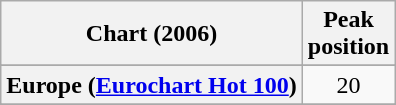<table class="wikitable sortable plainrowheaders" style="text-align:center">
<tr>
<th>Chart (2006)</th>
<th>Peak<br>position</th>
</tr>
<tr>
</tr>
<tr>
</tr>
<tr>
</tr>
<tr>
<th scope="row">Europe (<a href='#'>Eurochart Hot 100</a>)<br></th>
<td>20</td>
</tr>
<tr>
</tr>
<tr>
</tr>
<tr>
</tr>
<tr>
</tr>
</table>
